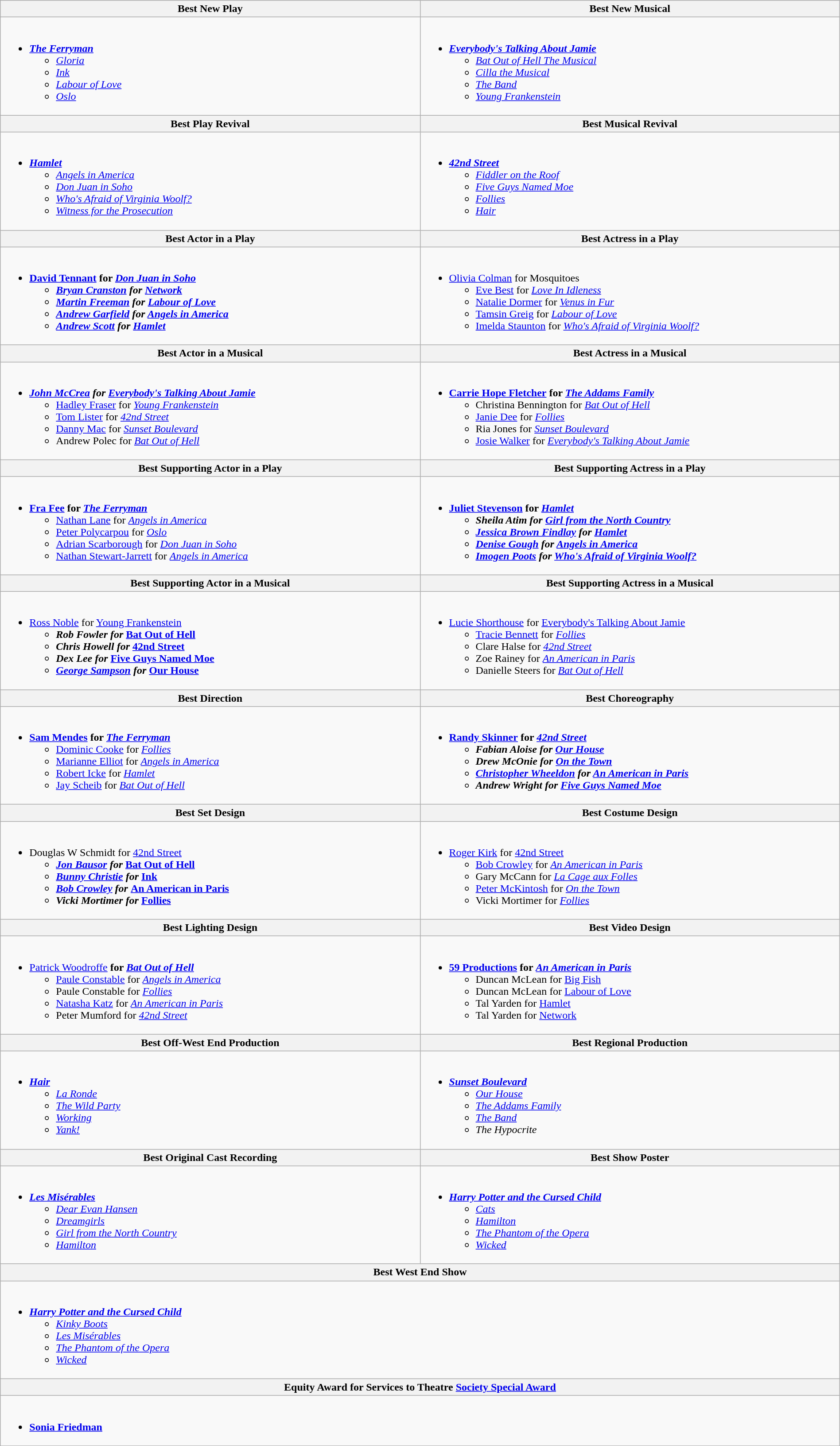<table class="wikitable" width="100%">
<tr>
<th width="50%">Best New Play</th>
<th width="50%">Best New Musical</th>
</tr>
<tr>
<td valign="top"><br><ul><li><strong><em><a href='#'>The Ferryman</a></em></strong><ul><li><a href='#'><em>Gloria</em></a></li><li><a href='#'><em>Ink</em></a></li><li><a href='#'><em>Labour of Love</em></a></li><li><em><a href='#'>Oslo</a></em></li></ul></li></ul></td>
<td valign="top"><br><ul><li><strong><em><a href='#'>Everybody's Talking About Jamie</a></em></strong><ul><li><em><a href='#'>Bat Out of Hell The Musical</a></em></li><li><a href='#'><em>Cilla the Musical</em></a></li><li><a href='#'><em>The Band</em></a></li><li><em><a href='#'>Young Frankenstein</a></em></li></ul></li></ul></td>
</tr>
<tr>
<th width="50%">Best Play Revival</th>
<th width="50%">Best Musical Revival</th>
</tr>
<tr>
<td valign="top"><br><ul><li><strong><em><a href='#'>Hamlet</a></em></strong><ul><li><em><a href='#'>Angels in America</a></em></li><li><em><a href='#'>Don Juan in Soho</a></em></li><li><em><a href='#'>Who's Afraid of Virginia Woolf?</a></em></li><li><em><a href='#'>Witness for the Prosecution</a></em></li></ul></li></ul></td>
<td valign="top"><br><ul><li><a href='#'><strong><em>42nd Street</em></strong></a><ul><li><em><a href='#'>Fiddler on the Roof</a></em></li><li><em><a href='#'>Five Guys Named Moe</a></em></li><li><em><a href='#'>Follies</a></em></li><li><a href='#'><em>Hair</em></a></li></ul></li></ul></td>
</tr>
<tr>
<th width="50%">Best Actor in a Play</th>
<th width="50%">Best Actress in a Play</th>
</tr>
<tr>
<td valign="top"><br><ul><li><strong><a href='#'>David Tennant</a></strong> <strong>for <em><a href='#'>Don Juan in Soho</a><strong><em><ul><li><a href='#'>Bryan Cranston</a> for </em><a href='#'>Network</a><em></li><li><a href='#'>Martin Freeman</a> for <a href='#'></em>Labour of Love<em></a></li><li><a href='#'>Andrew Garfield</a> for </em><a href='#'>Angels in America</a><em></li><li><a href='#'>Andrew Scott</a> for </em><a href='#'>Hamlet</a><em></li></ul></li></ul></td>
<td valign="top"><br><ul><li></strong><a href='#'>Olivia Colman</a><strong> </strong>for </em>Mosquitoes</em></strong><ul><li><a href='#'>Eve Best</a> for <em><a href='#'>Love In Idleness</a></em></li><li><a href='#'>Natalie Dormer</a> for <em><a href='#'>Venus in Fur</a></em></li><li><a href='#'>Tamsin Greig</a> for <a href='#'><em>Labour of Love</em></a></li><li><a href='#'>Imelda Staunton</a> for <em><a href='#'>Who's Afraid of Virginia Woolf?</a></em></li></ul></li></ul></td>
</tr>
<tr>
<th width="50%">Best Actor in a Musical</th>
<th width="50%">Best Actress in a Musical</th>
</tr>
<tr>
<td valign="top"><br><ul><li><strong><em><a href='#'>John McCrea</a> for <a href='#'>Everybody's Talking About Jamie</a></em></strong><ul><li><a href='#'>Hadley Fraser</a> for <a href='#'><em>Young Frankenstein</em></a></li><li><a href='#'>Tom Lister</a> for <a href='#'><em>42nd Street</em></a></li><li><a href='#'>Danny Mac</a> for <a href='#'><em>Sunset Boulevard</em></a></li><li>Andrew Polec for <a href='#'><em>Bat Out of Hell</em></a></li></ul></li></ul></td>
<td valign="top"><br><ul><li><strong><a href='#'>Carrie Hope Fletcher</a></strong> <strong>for <a href='#'><em>The Addams Family</em></a></strong><ul><li>Christina Bennington for <a href='#'><em>Bat Out of Hell</em></a></li><li><a href='#'>Janie Dee</a> for <em><a href='#'>Follies</a></em></li><li>Ria Jones for <a href='#'><em>Sunset Boulevard</em></a></li><li><a href='#'>Josie Walker</a> for <em><a href='#'>Everybody's Talking About Jamie</a></em></li></ul></li></ul></td>
</tr>
<tr>
<th>Best Supporting Actor in a Play</th>
<th>Best Supporting Actress in a Play</th>
</tr>
<tr>
<td valign="top"><br><ul><li><strong><a href='#'>Fra Fee</a></strong> <strong>for <a href='#'><em>The Ferryman</em></a></strong><ul><li><a href='#'>Nathan Lane</a> for <em><a href='#'>Angels in America</a></em></li><li><a href='#'>Peter Polycarpou</a> for <a href='#'><em>Oslo</em></a></li><li><a href='#'>Adrian Scarborough</a> for <em><a href='#'>Don Juan in Soho</a></em></li><li><a href='#'>Nathan Stewart-Jarrett</a> for <em><a href='#'>Angels in America</a></em></li></ul></li></ul></td>
<td valign="top"><br><ul><li><strong><a href='#'>Juliet Stevenson</a></strong> <strong>for <em><a href='#'>Hamlet</a><strong><em><ul><li>Sheila Atim for <a href='#'></em>Girl from the North Country<em></a></li><li><a href='#'>Jessica Brown Findlay</a> for </em><a href='#'>Hamlet</a><em></li><li><a href='#'>Denise Gough</a> for </em><a href='#'>Angels in America</a><em></li><li><a href='#'>Imogen Poots</a> for </em><a href='#'>Who's Afraid of Virginia Woolf?</a><em></li></ul></li></ul></td>
</tr>
<tr>
<th>Best Supporting Actor in a Musical</th>
<th>Best Supporting Actress in a Musical</th>
</tr>
<tr>
<td valign="top"><br><ul><li></strong><a href='#'>Ross Noble</a><strong> </strong>for <a href='#'></em>Young Frankenstein<em></a><strong><ul><li>Rob Fowler for <a href='#'></em>Bat Out of Hell<em></a></li><li>Chris Howell for <a href='#'></em>42nd Street<em></a></li><li>Dex Lee for </em><a href='#'>Five Guys Named Moe</a><em></li><li><a href='#'>George Sampson</a> for <a href='#'></em>Our House<em></a></li></ul></li></ul></td>
<td valign="top"><br><ul><li></strong><a href='#'>Lucie Shorthouse</a><strong> </strong>for </em><a href='#'>Everybody's Talking About Jamie</a></em></strong><ul><li><a href='#'>Tracie Bennett</a> for <em><a href='#'>Follies</a></em></li><li>Clare Halse for <a href='#'><em>42nd Street</em></a></li><li>Zoe Rainey for <a href='#'><em>An American in Paris</em></a></li><li>Danielle Steers for <a href='#'><em>Bat Out of Hell</em></a></li></ul></li></ul></td>
</tr>
<tr>
<th>Best Direction</th>
<th>Best Choreography</th>
</tr>
<tr>
<td valign="top"><br><ul><li><strong><a href='#'>Sam Mendes</a> for <a href='#'><em>The Ferryman</em></a></strong><ul><li><a href='#'>Dominic Cooke</a> for <em><a href='#'>Follies</a></em></li><li><a href='#'>Marianne Elliot</a> for <em><a href='#'>Angels in America</a></em></li><li><a href='#'>Robert Icke</a> for <em><a href='#'>Hamlet</a></em></li><li><a href='#'>Jay Scheib</a> for <a href='#'><em>Bat Out of Hell</em></a></li></ul></li></ul></td>
<td valign="top"><br><ul><li><strong><a href='#'>Randy Skinner</a></strong> <strong>for <em><a href='#'>42nd Street</a><strong><em><ul><li>Fabian Aloise for <a href='#'></em>Our House<em></a></li><li>Drew McOnie for <a href='#'></em>On the Town<em></a></li><li><a href='#'>Christopher Wheeldon</a> for </em><a href='#'>An American in Paris</a><em></li><li>Andrew Wright for </em><a href='#'>Five Guys Named Moe</a><em></li></ul></li></ul></td>
</tr>
<tr>
<th>Best Set Design</th>
<th>Best Costume Design</th>
</tr>
<tr>
<td valign="top"><br><ul><li></strong>Douglas W Schmidt for <a href='#'></em>42nd Street<em></a><strong><ul><li><a href='#'>Jon Bausor</a> for <a href='#'></em>Bat Out of Hell<em></a></li><li><a href='#'>Bunny Christie</a> for </em><a href='#'>Ink</a><em></li><li><a href='#'>Bob Crowley</a> for </em><a href='#'>An American in Paris</a><em></li><li>Vicki Mortimer for </em><a href='#'>Follies</a><em></li></ul></li></ul></td>
<td valign="top"><br><ul><li><a href='#'></strong>Roger Kirk<strong></a> </strong>for </em><a href='#'>42nd Street</a></em></strong><ul><li><a href='#'>Bob Crowley</a> for <a href='#'><em>An American in Paris</em></a></li><li>Gary McCann for <a href='#'><em>La Cage aux Folles</em></a></li><li><a href='#'>Peter McKintosh</a> for <a href='#'><em>On the Town</em></a></li><li>Vicki Mortimer for <em><a href='#'>Follies</a></em></li></ul></li></ul></td>
</tr>
<tr>
<th>Best Lighting Design</th>
<th>Best Video Design</th>
</tr>
<tr>
<td valign="top"><br><ul><li><a href='#'>Patrick Woodroffe</a> <strong>for <a href='#'><em>Bat Out of Hell</em></a></strong><ul><li><a href='#'>Paule Constable</a> for <em><a href='#'>Angels in America</a></em></li><li>Paule Constable for <em><a href='#'>Follies</a></em></li><li><a href='#'>Natasha Katz</a> for <a href='#'><em>An American in Paris</em></a></li><li>Peter Mumford for <a href='#'><em>42nd Street</em></a></li></ul></li></ul></td>
<td valign="top"><br><ul><li><strong><a href='#'>59 Productions</a> for <a href='#'><em>An American in Paris</em></a></strong><ul><li>Duncan McLean for <a href='#'>Big Fish</a></li><li>Duncan McLean for <a href='#'>Labour of Love</a></li><li>Tal Yarden for <a href='#'>Hamlet</a></li><li>Tal Yarden for <a href='#'>Network</a></li></ul></li></ul></td>
</tr>
<tr>
<th>Best Off-West End Production</th>
<th>Best Regional Production</th>
</tr>
<tr>
<td valign="top"><br><ul><li><a href='#'><strong><em>Hair</em></strong></a><ul><li><a href='#'><em>La Ronde</em></a></li><li><a href='#'><em>The Wild Party</em></a></li><li><a href='#'><em>Working</em></a></li><li><em><a href='#'>Yank!</a></em></li></ul></li></ul></td>
<td valign="top"><br><ul><li><a href='#'><strong><em>Sunset Boulevard</em></strong></a><ul><li><a href='#'><em>Our House</em></a></li><li><a href='#'><em>The Addams Family</em></a></li><li><a href='#'><em>The Band</em></a></li><li><em>The Hypocrite</em></li></ul></li></ul></td>
</tr>
<tr>
<th>Best Original Cast Recording</th>
<th>Best Show Poster</th>
</tr>
<tr>
<td valign="top"><br><ul><li><a href='#'><strong><em>Les Misérables</em></strong></a><ul><li><em><a href='#'>Dear Evan Hansen</a></em></li><li><em><a href='#'>Dreamgirls</a></em></li><li><a href='#'><em>Girl from the North Country</em></a></li><li><a href='#'><em>Hamilton</em></a></li></ul></li></ul></td>
<td valign="top"><br><ul><li><strong><em><a href='#'>Harry Potter and the Cursed Child</a></em></strong><ul><li><a href='#'><em>Cats</em></a></li><li><a href='#'><em>Hamilton</em></a></li><li><a href='#'><em>The Phantom of the Opera</em></a></li><li><a href='#'><em>Wicked</em></a></li></ul></li></ul></td>
</tr>
<tr>
<th colspan="2">Best West End Show</th>
</tr>
<tr>
<td colspan="2" valign="top"><br><ul><li><strong><em><a href='#'>Harry Potter and the Cursed Child</a></em></strong><ul><li><a href='#'><em>Kinky Boots</em></a></li><li><a href='#'><em>Les Misérables</em></a></li><li><a href='#'><em>The Phantom of the Opera</em></a></li><li><a href='#'><em>Wicked</em></a></li></ul></li></ul></td>
</tr>
<tr>
<th colspan="2">Equity Award for Services to Theatre <a href='#'>Society Special Award</a></th>
</tr>
<tr>
<td colspan="2"><br><ul><li><strong><a href='#'>Sonia Friedman</a></strong></li></ul></td>
</tr>
</table>
